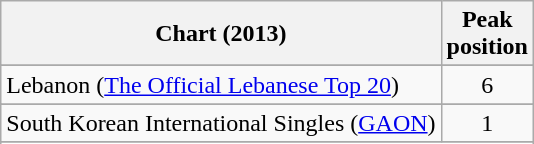<table class="wikitable sortable plainrowheaders">
<tr>
<th scope="col">Chart (2013)</th>
<th scope="col">Peak<br>position</th>
</tr>
<tr>
</tr>
<tr>
</tr>
<tr>
</tr>
<tr>
</tr>
<tr>
</tr>
<tr>
</tr>
<tr>
</tr>
<tr>
</tr>
<tr>
<td>Lebanon (<a href='#'>The Official Lebanese Top 20</a>)</td>
<td style="text-align:center;">6</td>
</tr>
<tr>
</tr>
<tr>
</tr>
<tr>
</tr>
<tr>
</tr>
<tr>
</tr>
<tr>
<td>South Korean International Singles (<a href='#'>GAON</a>)</td>
<td style="text-align:center;">1</td>
</tr>
<tr>
</tr>
<tr>
</tr>
<tr>
</tr>
<tr>
</tr>
<tr>
</tr>
<tr>
</tr>
<tr>
</tr>
<tr>
</tr>
<tr>
</tr>
</table>
